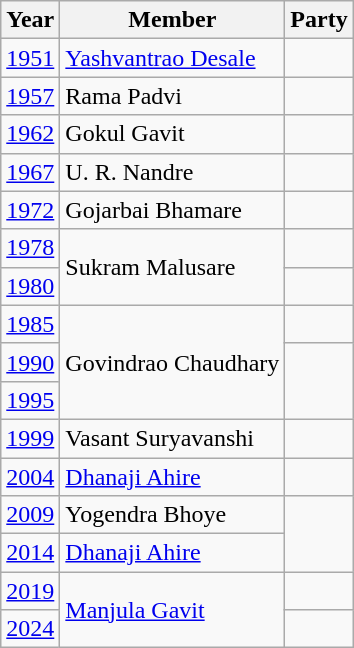<table class="wikitable">
<tr>
<th>Year</th>
<th>Member</th>
<th colspan=2>Party</th>
</tr>
<tr>
<td><a href='#'>1951</a></td>
<td><a href='#'>Yashvantrao Desale</a></td>
<td></td>
</tr>
<tr>
<td><a href='#'>1957</a></td>
<td>Rama Padvi</td>
<td></td>
</tr>
<tr>
<td><a href='#'>1962</a></td>
<td>Gokul Gavit</td>
<td></td>
</tr>
<tr>
<td><a href='#'>1967</a></td>
<td>U. R. Nandre</td>
<td></td>
</tr>
<tr>
<td><a href='#'>1972</a></td>
<td>Gojarbai Bhamare</td>
<td></td>
</tr>
<tr>
<td><a href='#'>1978</a></td>
<td rowspan="2">Sukram Malusare</td>
<td></td>
</tr>
<tr>
<td><a href='#'>1980</a></td>
</tr>
<tr>
<td><a href='#'>1985</a></td>
<td rowspan="3">Govindrao Chaudhary</td>
<td></td>
</tr>
<tr>
<td><a href='#'>1990</a></td>
</tr>
<tr>
<td><a href='#'>1995</a></td>
</tr>
<tr>
<td><a href='#'>1999</a></td>
<td>Vasant Suryavanshi</td>
<td></td>
</tr>
<tr>
<td><a href='#'>2004</a></td>
<td><a href='#'>Dhanaji Ahire</a></td>
<td></td>
</tr>
<tr>
<td><a href='#'>2009</a></td>
<td>Yogendra Bhoye</td>
</tr>
<tr>
<td><a href='#'>2014</a></td>
<td><a href='#'>Dhanaji Ahire</a></td>
</tr>
<tr>
<td><a href='#'>2019</a></td>
<td Rowspan=2><a href='#'>Manjula Gavit</a></td>
<td></td>
</tr>
<tr>
<td><a href='#'>2024</a></td>
<td></td>
</tr>
</table>
